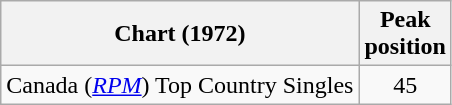<table class="wikitable">
<tr>
<th align="left">Chart (1972)</th>
<th align="center">Peak<br>position</th>
</tr>
<tr>
<td>Canada (<a href='#'><em>RPM</em></a>) Top Country Singles</td>
<td align="center">45</td>
</tr>
</table>
